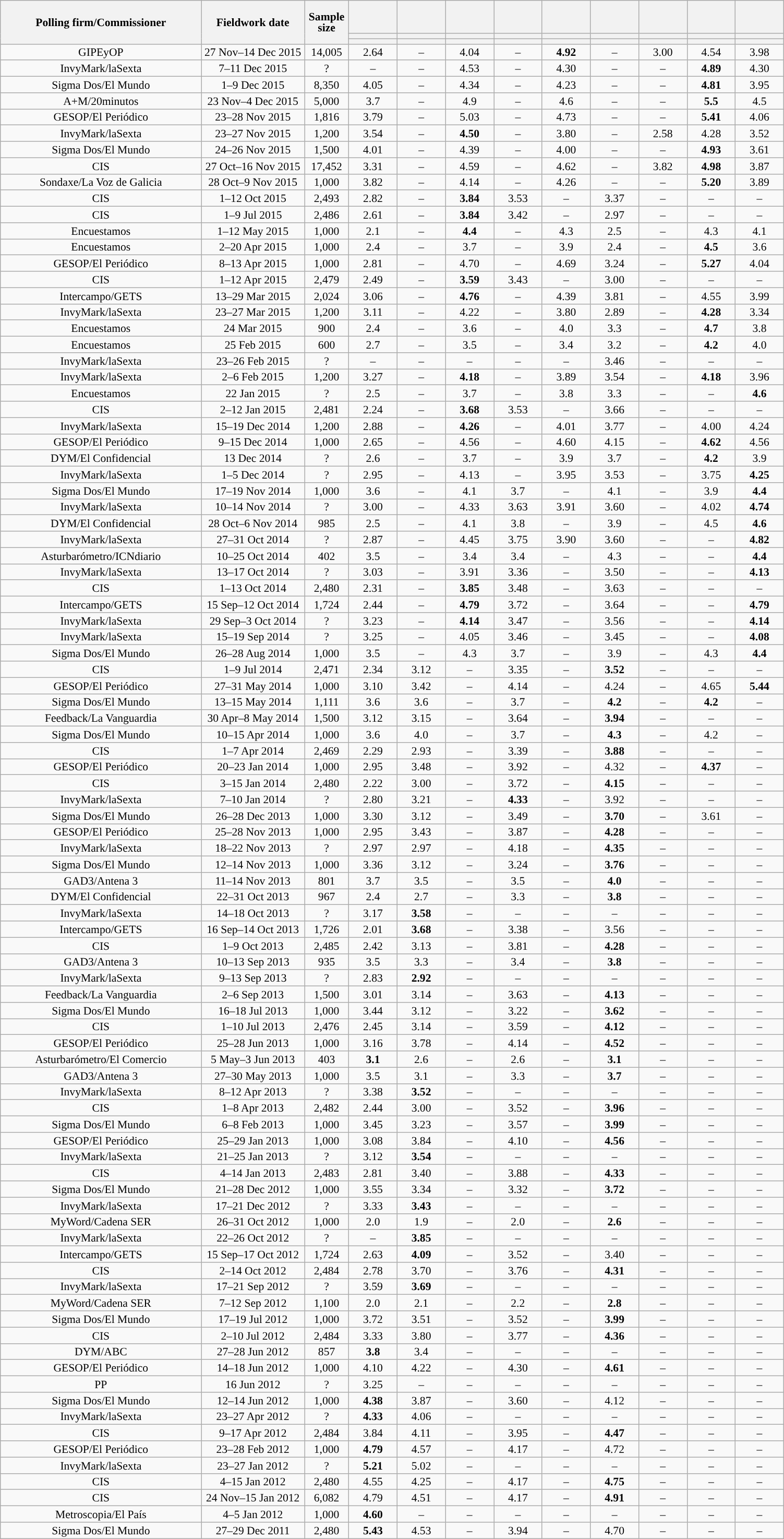<table class="wikitable collapsible collapsed" style="text-align:center; font-size:90%; line-height:14px;">
<tr style="height:42px;">
<th style="width:250px;" rowspan="3">Polling firm/Commissioner</th>
<th style="width:125px;" rowspan="3">Fieldwork date</th>
<th style="width:50px;" rowspan="3">Sample size</th>
<th style="width:55px;"></th>
<th style="width:55px;"></th>
<th style="width:55px;"></th>
<th style="width:55px;"></th>
<th style="width:55px;"></th>
<th style="width:55px;"></th>
<th style="width:55px;"></th>
<th style="width:55px;"></th>
<th style="width:55px;"></th>
</tr>
<tr>
<th style="color:inherit;background:"></th>
<th style="color:inherit;background:"></th>
<th style="color:inherit;background:"></th>
<th style="color:inherit;background:"></th>
<th style="color:inherit;background:"></th>
<th style="color:inherit;background:"></th>
<th style="color:inherit;background:"></th>
<th style="color:inherit;background:"></th>
<th style="color:inherit;background:"></th>
</tr>
<tr>
<th></th>
<th></th>
<th></th>
<th></th>
<th></th>
<th></th>
<th></th>
<th></th>
<th></th>
</tr>
<tr>
<td>GIPEyOP</td>
<td>27 Nov–14 Dec 2015</td>
<td>14,005</td>
<td>2.64</td>
<td>–</td>
<td>4.04</td>
<td>–</td>
<td><strong>4.92</strong></td>
<td>–</td>
<td>3.00</td>
<td>4.54</td>
<td>3.98</td>
</tr>
<tr>
<td>InvyMark/laSexta</td>
<td>7–11 Dec 2015</td>
<td>?</td>
<td>–</td>
<td>–</td>
<td>4.53</td>
<td>–</td>
<td>4.30</td>
<td>–</td>
<td>–</td>
<td><strong>4.89</strong></td>
<td>4.30</td>
</tr>
<tr>
<td>Sigma Dos/El Mundo</td>
<td>1–9 Dec 2015</td>
<td>8,350</td>
<td>4.05</td>
<td>–</td>
<td>4.34</td>
<td>–</td>
<td>4.23</td>
<td>–</td>
<td>–</td>
<td><strong>4.81</strong></td>
<td>3.95</td>
</tr>
<tr>
<td>A+M/20minutos</td>
<td>23 Nov–4 Dec 2015</td>
<td>5,000</td>
<td>3.7</td>
<td>–</td>
<td>4.9</td>
<td>–</td>
<td>4.6</td>
<td>–</td>
<td>–</td>
<td><strong>5.5</strong></td>
<td>4.5</td>
</tr>
<tr>
<td>GESOP/El Periódico</td>
<td>23–28 Nov 2015</td>
<td>1,816</td>
<td>3.79</td>
<td>–</td>
<td>5.03</td>
<td>–</td>
<td>4.73</td>
<td>–</td>
<td>–</td>
<td><strong>5.41</strong></td>
<td>4.06</td>
</tr>
<tr>
<td>InvyMark/laSexta</td>
<td>23–27 Nov 2015</td>
<td>1,200</td>
<td>3.54</td>
<td>–</td>
<td><strong>4.50</strong></td>
<td>–</td>
<td>3.80</td>
<td>–</td>
<td>2.58</td>
<td>4.28</td>
<td>3.52</td>
</tr>
<tr>
<td>Sigma Dos/El Mundo</td>
<td>24–26 Nov 2015</td>
<td>1,500</td>
<td>4.01</td>
<td>–</td>
<td>4.39</td>
<td>–</td>
<td>4.00</td>
<td>–</td>
<td>–</td>
<td><strong>4.93</strong></td>
<td>3.61</td>
</tr>
<tr>
<td>CIS</td>
<td>27 Oct–16 Nov 2015</td>
<td>17,452</td>
<td>3.31</td>
<td>–</td>
<td>4.59</td>
<td>–</td>
<td>4.62</td>
<td>–</td>
<td>3.82</td>
<td><strong>4.98</strong></td>
<td>3.87</td>
</tr>
<tr>
<td>Sondaxe/La Voz de Galicia</td>
<td>28 Oct–9 Nov 2015</td>
<td>1,000</td>
<td>3.82</td>
<td>–</td>
<td>4.14</td>
<td>–</td>
<td>4.26</td>
<td>–</td>
<td>–</td>
<td><strong>5.20</strong></td>
<td>3.89</td>
</tr>
<tr>
<td>CIS</td>
<td>1–12 Oct 2015</td>
<td>2,493</td>
<td>2.82</td>
<td>–</td>
<td><strong>3.84</strong></td>
<td>3.53</td>
<td>–</td>
<td>3.37</td>
<td>–</td>
<td>–</td>
<td>–</td>
</tr>
<tr>
<td>CIS</td>
<td>1–9 Jul 2015</td>
<td>2,486</td>
<td>2.61</td>
<td>–</td>
<td><strong>3.84</strong></td>
<td>3.42</td>
<td>–</td>
<td>2.97</td>
<td>–</td>
<td>–</td>
<td>–</td>
</tr>
<tr>
<td>Encuestamos</td>
<td>1–12 May 2015</td>
<td>1,000</td>
<td>2.1</td>
<td>–</td>
<td><strong>4.4</strong></td>
<td>–</td>
<td>4.3</td>
<td>2.5</td>
<td>–</td>
<td>4.3</td>
<td>4.1</td>
</tr>
<tr>
<td>Encuestamos</td>
<td>2–20 Apr 2015</td>
<td>1,000</td>
<td>2.4</td>
<td>–</td>
<td>3.7</td>
<td>–</td>
<td>3.9</td>
<td>2.4</td>
<td>–</td>
<td><strong>4.5</strong></td>
<td>3.6</td>
</tr>
<tr>
<td>GESOP/El Periódico</td>
<td>8–13 Apr 2015</td>
<td>1,000</td>
<td>2.81</td>
<td>–</td>
<td>4.70</td>
<td>–</td>
<td>4.69</td>
<td>3.24</td>
<td>–</td>
<td><strong>5.27</strong></td>
<td>4.04</td>
</tr>
<tr>
<td>CIS</td>
<td>1–12 Apr 2015</td>
<td>2,479</td>
<td>2.49</td>
<td>–</td>
<td><strong>3.59</strong></td>
<td>3.43</td>
<td>–</td>
<td>3.00</td>
<td>–</td>
<td>–</td>
<td>–</td>
</tr>
<tr>
<td>Intercampo/GETS</td>
<td>13–29 Mar 2015</td>
<td>2,024</td>
<td>3.06</td>
<td>–</td>
<td><strong>4.76</strong></td>
<td>–</td>
<td>4.39</td>
<td>3.81</td>
<td>–</td>
<td>4.55</td>
<td>3.99</td>
</tr>
<tr>
<td>InvyMark/laSexta</td>
<td>23–27 Mar 2015</td>
<td>1,200</td>
<td>3.11</td>
<td>–</td>
<td>4.22</td>
<td>–</td>
<td>3.80</td>
<td>2.89</td>
<td>–</td>
<td><strong>4.28</strong></td>
<td>3.34</td>
</tr>
<tr>
<td>Encuestamos</td>
<td>24 Mar 2015</td>
<td>900</td>
<td>2.4</td>
<td>–</td>
<td>3.6</td>
<td>–</td>
<td>4.0</td>
<td>3.3</td>
<td>–</td>
<td><strong>4.7</strong></td>
<td>3.8</td>
</tr>
<tr>
<td>Encuestamos</td>
<td>25 Feb 2015</td>
<td>600</td>
<td>2.7</td>
<td>–</td>
<td>3.5</td>
<td>–</td>
<td>3.4</td>
<td>3.2</td>
<td>–</td>
<td><strong>4.2</strong></td>
<td>4.0</td>
</tr>
<tr>
<td>InvyMark/laSexta</td>
<td>23–26 Feb 2015</td>
<td>?</td>
<td>–</td>
<td>–</td>
<td>–</td>
<td>–</td>
<td>–</td>
<td>3.46</td>
<td>–</td>
<td>–</td>
<td>–</td>
</tr>
<tr>
<td>InvyMark/laSexta</td>
<td>2–6 Feb 2015</td>
<td>1,200</td>
<td>3.27</td>
<td>–</td>
<td><strong>4.18</strong></td>
<td>–</td>
<td>3.89</td>
<td>3.54</td>
<td>–</td>
<td><strong>4.18</strong></td>
<td>3.96</td>
</tr>
<tr>
<td>Encuestamos</td>
<td>22 Jan 2015</td>
<td>?</td>
<td>2.5</td>
<td>–</td>
<td>3.7</td>
<td>–</td>
<td>3.8</td>
<td>3.3</td>
<td>–</td>
<td>–</td>
<td><strong>4.6</strong></td>
</tr>
<tr>
<td>CIS</td>
<td>2–12 Jan 2015</td>
<td>2,481</td>
<td>2.24</td>
<td>–</td>
<td><strong>3.68</strong></td>
<td>3.53</td>
<td>–</td>
<td>3.66</td>
<td>–</td>
<td>–</td>
<td>–</td>
</tr>
<tr>
<td>InvyMark/laSexta</td>
<td>15–19 Dec 2014</td>
<td>1,200</td>
<td>2.88</td>
<td>–</td>
<td><strong>4.26</strong></td>
<td>–</td>
<td>4.01</td>
<td>3.77</td>
<td>–</td>
<td>4.00</td>
<td>4.24</td>
</tr>
<tr>
<td>GESOP/El Periódico</td>
<td>9–15 Dec 2014</td>
<td>1,000</td>
<td>2.65</td>
<td>–</td>
<td>4.56</td>
<td>–</td>
<td>4.60</td>
<td>4.15</td>
<td>–</td>
<td><strong>4.62</strong></td>
<td>4.56</td>
</tr>
<tr>
<td>DYM/El Confidencial</td>
<td>13 Dec 2014</td>
<td>?</td>
<td>2.6</td>
<td>–</td>
<td>3.7</td>
<td>–</td>
<td>3.9</td>
<td>3.7</td>
<td>–</td>
<td><strong>4.2</strong></td>
<td>3.9</td>
</tr>
<tr>
<td>InvyMark/laSexta</td>
<td>1–5 Dec 2014</td>
<td>?</td>
<td>2.95</td>
<td>–</td>
<td>4.13</td>
<td>–</td>
<td>3.95</td>
<td>3.53</td>
<td>–</td>
<td>3.75</td>
<td><strong>4.25</strong></td>
</tr>
<tr>
<td>Sigma Dos/El Mundo</td>
<td>17–19 Nov 2014</td>
<td>1,000</td>
<td>3.6</td>
<td>–</td>
<td>4.1</td>
<td>3.7</td>
<td>–</td>
<td>4.1</td>
<td>–</td>
<td>3.9</td>
<td><strong>4.4</strong></td>
</tr>
<tr>
<td>InvyMark/laSexta</td>
<td>10–14 Nov 2014</td>
<td>?</td>
<td>3.00</td>
<td>–</td>
<td>4.33</td>
<td>3.63</td>
<td>3.91</td>
<td>3.60</td>
<td>–</td>
<td>4.02</td>
<td><strong>4.74</strong></td>
</tr>
<tr>
<td>DYM/El Confidencial</td>
<td>28 Oct–6 Nov 2014</td>
<td>985</td>
<td>2.5</td>
<td>–</td>
<td>4.1</td>
<td>3.8</td>
<td>–</td>
<td>3.9</td>
<td>–</td>
<td>4.5</td>
<td><strong>4.6</strong></td>
</tr>
<tr>
<td>InvyMark/laSexta</td>
<td>27–31 Oct 2014</td>
<td>?</td>
<td>2.87</td>
<td>–</td>
<td>4.45</td>
<td>3.75</td>
<td>3.90</td>
<td>3.60</td>
<td>–</td>
<td>–</td>
<td><strong>4.82</strong></td>
</tr>
<tr>
<td>Asturbarómetro/ICNdiario</td>
<td>10–25 Oct 2014</td>
<td>402</td>
<td>3.5</td>
<td>–</td>
<td>3.4</td>
<td>3.4</td>
<td>–</td>
<td>4.3</td>
<td>–</td>
<td>–</td>
<td><strong>4.4</strong></td>
</tr>
<tr>
<td>InvyMark/laSexta</td>
<td>13–17 Oct 2014</td>
<td>?</td>
<td>3.03</td>
<td>–</td>
<td>3.91</td>
<td>3.36</td>
<td>–</td>
<td>3.50</td>
<td>–</td>
<td>–</td>
<td><strong>4.13</strong></td>
</tr>
<tr>
<td>CIS</td>
<td>1–13 Oct 2014</td>
<td>2,480</td>
<td>2.31</td>
<td>–</td>
<td><strong>3.85</strong></td>
<td>3.48</td>
<td>–</td>
<td>3.63</td>
<td>–</td>
<td>–</td>
<td>–</td>
</tr>
<tr>
<td>Intercampo/GETS</td>
<td>15 Sep–12 Oct 2014</td>
<td>1,724</td>
<td>2.44</td>
<td>–</td>
<td><strong>4.79</strong></td>
<td>3.72</td>
<td>–</td>
<td>3.64</td>
<td>–</td>
<td>–</td>
<td><strong>4.79</strong></td>
</tr>
<tr>
<td>InvyMark/laSexta</td>
<td>29 Sep–3 Oct 2014</td>
<td>?</td>
<td>3.23</td>
<td>–</td>
<td><strong>4.14</strong></td>
<td>3.47</td>
<td>–</td>
<td>3.56</td>
<td>–</td>
<td>–</td>
<td><strong>4.14</strong></td>
</tr>
<tr>
<td>InvyMark/laSexta</td>
<td>15–19 Sep 2014</td>
<td>?</td>
<td>3.25</td>
<td>–</td>
<td>4.05</td>
<td>3.46</td>
<td>–</td>
<td>3.45</td>
<td>–</td>
<td>–</td>
<td><strong>4.08</strong></td>
</tr>
<tr>
<td>Sigma Dos/El Mundo</td>
<td>26–28 Aug 2014</td>
<td>1,000</td>
<td>3.5</td>
<td>–</td>
<td>4.3</td>
<td>3.7</td>
<td>–</td>
<td>3.9</td>
<td>–</td>
<td>4.3</td>
<td><strong>4.4</strong></td>
</tr>
<tr>
<td>CIS</td>
<td>1–9 Jul 2014</td>
<td>2,471</td>
<td>2.34</td>
<td>3.12</td>
<td>–</td>
<td>3.35</td>
<td>–</td>
<td><strong>3.52</strong></td>
<td>–</td>
<td>–</td>
<td>–</td>
</tr>
<tr>
<td>GESOP/El Periódico</td>
<td>27–31 May 2014</td>
<td>1,000</td>
<td>3.10</td>
<td>3.42</td>
<td>–</td>
<td>4.14</td>
<td>–</td>
<td>4.24</td>
<td>–</td>
<td>4.65</td>
<td><strong>5.44</strong></td>
</tr>
<tr>
<td>Sigma Dos/El Mundo</td>
<td>13–15 May 2014</td>
<td>1,111</td>
<td>3.6</td>
<td>3.6</td>
<td>–</td>
<td>3.7</td>
<td>–</td>
<td><strong>4.2</strong></td>
<td>–</td>
<td><strong>4.2</strong></td>
<td>–</td>
</tr>
<tr>
<td>Feedback/La Vanguardia</td>
<td>30 Apr–8 May 2014</td>
<td>1,500</td>
<td>3.12</td>
<td>3.15</td>
<td>–</td>
<td>3.64</td>
<td>–</td>
<td><strong>3.94</strong></td>
<td>–</td>
<td>–</td>
<td>–</td>
</tr>
<tr>
<td>Sigma Dos/El Mundo</td>
<td>10–15 Apr 2014</td>
<td>1,000</td>
<td>3.6</td>
<td>4.0</td>
<td>–</td>
<td>3.7</td>
<td>–</td>
<td><strong>4.3</strong></td>
<td>–</td>
<td>4.2</td>
<td>–</td>
</tr>
<tr>
<td>CIS</td>
<td>1–7 Apr 2014</td>
<td>2,469</td>
<td>2.29</td>
<td>2.93</td>
<td>–</td>
<td>3.39</td>
<td>–</td>
<td><strong>3.88</strong></td>
<td>–</td>
<td>–</td>
<td>–</td>
</tr>
<tr>
<td>GESOP/El Periódico</td>
<td>20–23 Jan 2014</td>
<td>1,000</td>
<td>2.95</td>
<td>3.48</td>
<td>–</td>
<td>3.92</td>
<td>–</td>
<td>4.32</td>
<td>–</td>
<td><strong>4.37</strong></td>
<td>–</td>
</tr>
<tr>
<td>CIS</td>
<td>3–15 Jan 2014</td>
<td>2,480</td>
<td>2.22</td>
<td>3.00</td>
<td>–</td>
<td>3.72</td>
<td>–</td>
<td><strong>4.15</strong></td>
<td>–</td>
<td>–</td>
<td>–</td>
</tr>
<tr>
<td>InvyMark/laSexta</td>
<td>7–10 Jan 2014</td>
<td>?</td>
<td>2.80</td>
<td>3.21</td>
<td>–</td>
<td><strong>4.33</strong></td>
<td>–</td>
<td>3.92</td>
<td>–</td>
<td>–</td>
<td>–</td>
</tr>
<tr>
<td>Sigma Dos/El Mundo</td>
<td>26–28 Dec 2013</td>
<td>1,000</td>
<td>3.30</td>
<td>3.12</td>
<td>–</td>
<td>3.49</td>
<td>–</td>
<td><strong>3.70</strong></td>
<td>–</td>
<td>3.61</td>
<td>–</td>
</tr>
<tr>
<td>GESOP/El Periódico</td>
<td>25–28 Nov 2013</td>
<td>1,000</td>
<td>2.95</td>
<td>3.43</td>
<td>–</td>
<td>3.87</td>
<td>–</td>
<td><strong>4.28</strong></td>
<td>–</td>
<td>–</td>
<td>–</td>
</tr>
<tr>
<td>InvyMark/laSexta</td>
<td>18–22 Nov 2013</td>
<td>?</td>
<td>2.97</td>
<td>2.97</td>
<td>–</td>
<td>4.18</td>
<td>–</td>
<td><strong>4.35</strong></td>
<td>–</td>
<td>–</td>
<td>–</td>
</tr>
<tr>
<td>Sigma Dos/El Mundo</td>
<td>12–14 Nov 2013</td>
<td>1,000</td>
<td>3.36</td>
<td>3.12</td>
<td>–</td>
<td>3.24</td>
<td>–</td>
<td><strong>3.76</strong></td>
<td>–</td>
<td>–</td>
<td>–</td>
</tr>
<tr>
<td>GAD3/Antena 3</td>
<td>11–14 Nov 2013</td>
<td>801</td>
<td>3.7</td>
<td>3.5</td>
<td>–</td>
<td>3.5</td>
<td>–</td>
<td><strong>4.0</strong></td>
<td>–</td>
<td>–</td>
<td>–</td>
</tr>
<tr>
<td>DYM/El Confidencial</td>
<td>22–31 Oct 2013</td>
<td>967</td>
<td>2.4</td>
<td>2.7</td>
<td>–</td>
<td>3.3</td>
<td>–</td>
<td><strong>3.8</strong></td>
<td>–</td>
<td>–</td>
<td>–</td>
</tr>
<tr>
<td>InvyMark/laSexta</td>
<td>14–18 Oct 2013</td>
<td>?</td>
<td>3.17</td>
<td><strong>3.58</strong></td>
<td>–</td>
<td>–</td>
<td>–</td>
<td>–</td>
<td>–</td>
<td>–</td>
<td>–</td>
</tr>
<tr>
<td>Intercampo/GETS</td>
<td>16 Sep–14 Oct 2013</td>
<td>1,726</td>
<td>2.01</td>
<td><strong>3.68</strong></td>
<td>–</td>
<td>3.38</td>
<td>–</td>
<td>3.56</td>
<td>–</td>
<td>–</td>
<td>–</td>
</tr>
<tr>
<td>CIS</td>
<td>1–9 Oct 2013</td>
<td>2,485</td>
<td>2.42</td>
<td>3.13</td>
<td>–</td>
<td>3.81</td>
<td>–</td>
<td><strong>4.28</strong></td>
<td>–</td>
<td>–</td>
<td>–</td>
</tr>
<tr>
<td>GAD3/Antena 3</td>
<td>10–13 Sep 2013</td>
<td>935</td>
<td>3.5</td>
<td>3.3</td>
<td>–</td>
<td>3.4</td>
<td>–</td>
<td><strong>3.8</strong></td>
<td>–</td>
<td>–</td>
<td>–</td>
</tr>
<tr>
<td>InvyMark/laSexta</td>
<td>9–13 Sep 2013</td>
<td>?</td>
<td>2.83</td>
<td><strong>2.92</strong></td>
<td>–</td>
<td>–</td>
<td>–</td>
<td>–</td>
<td>–</td>
<td>–</td>
<td>–</td>
</tr>
<tr>
<td>Feedback/La Vanguardia</td>
<td>2–6 Sep 2013</td>
<td>1,500</td>
<td>3.01</td>
<td>3.14</td>
<td>–</td>
<td>3.63</td>
<td>–</td>
<td><strong>4.13</strong></td>
<td>–</td>
<td>–</td>
<td>–</td>
</tr>
<tr>
<td>Sigma Dos/El Mundo</td>
<td>16–18 Jul 2013</td>
<td>1,000</td>
<td>3.44</td>
<td>3.12</td>
<td>–</td>
<td>3.22</td>
<td>–</td>
<td><strong>3.62</strong></td>
<td>–</td>
<td>–</td>
<td>–</td>
</tr>
<tr>
<td>CIS</td>
<td>1–10 Jul 2013</td>
<td>2,476</td>
<td>2.45</td>
<td>3.14</td>
<td>–</td>
<td>3.59</td>
<td>–</td>
<td><strong>4.12</strong></td>
<td>–</td>
<td>–</td>
<td>–</td>
</tr>
<tr>
<td>GESOP/El Periódico</td>
<td>25–28 Jun 2013</td>
<td>1,000</td>
<td>3.16</td>
<td>3.78</td>
<td>–</td>
<td>4.14</td>
<td>–</td>
<td><strong>4.52</strong></td>
<td>–</td>
<td>–</td>
<td>–</td>
</tr>
<tr>
<td>Asturbarómetro/El Comercio</td>
<td>5 May–3 Jun 2013</td>
<td>403</td>
<td><strong>3.1</strong></td>
<td>2.6</td>
<td>–</td>
<td>2.6</td>
<td>–</td>
<td><strong>3.1</strong></td>
<td>–</td>
<td>–</td>
<td>–</td>
</tr>
<tr>
<td>GAD3/Antena 3</td>
<td>27–30 May 2013</td>
<td>1,000</td>
<td>3.5</td>
<td>3.1</td>
<td>–</td>
<td>3.3</td>
<td>–</td>
<td><strong>3.7</strong></td>
<td>–</td>
<td>–</td>
<td>–</td>
</tr>
<tr>
<td>InvyMark/laSexta</td>
<td>8–12 Apr 2013</td>
<td>?</td>
<td>3.38</td>
<td><strong>3.52</strong></td>
<td>–</td>
<td>–</td>
<td>–</td>
<td>–</td>
<td>–</td>
<td>–</td>
<td>–</td>
</tr>
<tr>
<td>CIS</td>
<td>1–8 Apr 2013</td>
<td>2,482</td>
<td>2.44</td>
<td>3.00</td>
<td>–</td>
<td>3.52</td>
<td>–</td>
<td><strong>3.96</strong></td>
<td>–</td>
<td>–</td>
<td>–</td>
</tr>
<tr>
<td>Sigma Dos/El Mundo</td>
<td>6–8 Feb 2013</td>
<td>1,000</td>
<td>3.45</td>
<td>3.23</td>
<td>–</td>
<td>3.57</td>
<td>–</td>
<td><strong>3.99</strong></td>
<td>–</td>
<td>–</td>
<td>–</td>
</tr>
<tr>
<td>GESOP/El Periódico</td>
<td>25–29 Jan 2013</td>
<td>1,000</td>
<td>3.08</td>
<td>3.84</td>
<td>–</td>
<td>4.10</td>
<td>–</td>
<td><strong>4.56</strong></td>
<td>–</td>
<td>–</td>
<td>–</td>
</tr>
<tr>
<td>InvyMark/laSexta</td>
<td>21–25 Jan 2013</td>
<td>?</td>
<td>3.12</td>
<td><strong>3.54</strong></td>
<td>–</td>
<td>–</td>
<td>–</td>
<td>–</td>
<td>–</td>
<td>–</td>
<td>–</td>
</tr>
<tr>
<td>CIS</td>
<td>4–14 Jan 2013</td>
<td>2,483</td>
<td>2.81</td>
<td>3.40</td>
<td>–</td>
<td>3.88</td>
<td>–</td>
<td><strong>4.33</strong></td>
<td>–</td>
<td>–</td>
<td>–</td>
</tr>
<tr>
<td>Sigma Dos/El Mundo</td>
<td>21–28 Dec 2012</td>
<td>1,000</td>
<td>3.55</td>
<td>3.34</td>
<td>–</td>
<td>3.32</td>
<td>–</td>
<td><strong>3.72</strong></td>
<td>–</td>
<td>–</td>
<td>–</td>
</tr>
<tr>
<td>InvyMark/laSexta</td>
<td>17–21 Dec 2012</td>
<td>?</td>
<td>3.33</td>
<td><strong>3.43</strong></td>
<td>–</td>
<td>–</td>
<td>–</td>
<td>–</td>
<td>–</td>
<td>–</td>
<td>–</td>
</tr>
<tr>
<td>MyWord/Cadena SER</td>
<td>26–31 Oct 2012</td>
<td>1,000</td>
<td>2.0</td>
<td>1.9</td>
<td>–</td>
<td>2.0</td>
<td>–</td>
<td><strong>2.6</strong></td>
<td>–</td>
<td>–</td>
<td>–</td>
</tr>
<tr>
<td>InvyMark/laSexta</td>
<td>22–26 Oct 2012</td>
<td>?</td>
<td>–</td>
<td><strong>3.85</strong></td>
<td>–</td>
<td>–</td>
<td>–</td>
<td>–</td>
<td>–</td>
<td>–</td>
<td>–</td>
</tr>
<tr>
<td>Intercampo/GETS</td>
<td>15 Sep–17 Oct 2012</td>
<td>1,724</td>
<td>2.63</td>
<td><strong>4.09</strong></td>
<td>–</td>
<td>3.52</td>
<td>–</td>
<td>3.40</td>
<td>–</td>
<td>–</td>
<td>–</td>
</tr>
<tr>
<td>CIS</td>
<td>2–14 Oct 2012</td>
<td>2,484</td>
<td>2.78</td>
<td>3.70</td>
<td>–</td>
<td>3.76</td>
<td>–</td>
<td><strong>4.31</strong></td>
<td>–</td>
<td>–</td>
<td>–</td>
</tr>
<tr>
<td>InvyMark/laSexta</td>
<td>17–21 Sep 2012</td>
<td>?</td>
<td>3.59</td>
<td><strong>3.69</strong></td>
<td>–</td>
<td>–</td>
<td>–</td>
<td>–</td>
<td>–</td>
<td>–</td>
<td>–</td>
</tr>
<tr>
<td>MyWord/Cadena SER</td>
<td>7–12 Sep 2012</td>
<td>1,100</td>
<td>2.0</td>
<td>2.1</td>
<td>–</td>
<td>2.2</td>
<td>–</td>
<td><strong>2.8</strong></td>
<td>–</td>
<td>–</td>
<td>–</td>
</tr>
<tr>
<td>Sigma Dos/El Mundo</td>
<td>17–19 Jul 2012</td>
<td>1,000</td>
<td>3.72</td>
<td>3.51</td>
<td>–</td>
<td>3.52</td>
<td>–</td>
<td><strong>3.99</strong></td>
<td>–</td>
<td>–</td>
<td>–</td>
</tr>
<tr>
<td>CIS</td>
<td>2–10 Jul 2012</td>
<td>2,484</td>
<td>3.33</td>
<td>3.80</td>
<td>–</td>
<td>3.77</td>
<td>–</td>
<td><strong>4.36</strong></td>
<td>–</td>
<td>–</td>
<td>–</td>
</tr>
<tr>
<td>DYM/ABC</td>
<td>27–28 Jun 2012</td>
<td>857</td>
<td><strong>3.8</strong></td>
<td>3.4</td>
<td>–</td>
<td>–</td>
<td>–</td>
<td>–</td>
<td>–</td>
<td>–</td>
<td>–</td>
</tr>
<tr>
<td>GESOP/El Periódico</td>
<td>14–18 Jun 2012</td>
<td>1,000</td>
<td>4.10</td>
<td>4.22</td>
<td>–</td>
<td>4.30</td>
<td>–</td>
<td><strong>4.61</strong></td>
<td>–</td>
<td>–</td>
<td>–</td>
</tr>
<tr>
<td>PP</td>
<td>16 Jun 2012</td>
<td>?</td>
<td>3.25</td>
<td>–</td>
<td>–</td>
<td>–</td>
<td>–</td>
<td>–</td>
<td>–</td>
<td>–</td>
<td>–</td>
</tr>
<tr>
<td>Sigma Dos/El Mundo</td>
<td>12–14 Jun 2012</td>
<td>1,000</td>
<td><strong>4.38</strong></td>
<td>3.87</td>
<td>–</td>
<td>3.60</td>
<td>–</td>
<td>4.12</td>
<td>–</td>
<td>–</td>
<td>–</td>
</tr>
<tr>
<td>InvyMark/laSexta</td>
<td>23–27 Apr 2012</td>
<td>?</td>
<td><strong>4.33</strong></td>
<td>4.06</td>
<td>–</td>
<td>–</td>
<td>–</td>
<td>–</td>
<td>–</td>
<td>–</td>
<td>–</td>
</tr>
<tr>
<td>CIS</td>
<td>9–17 Apr 2012</td>
<td>2,484</td>
<td>3.84</td>
<td>4.11</td>
<td>–</td>
<td>3.95</td>
<td>–</td>
<td><strong>4.47</strong></td>
<td>–</td>
<td>–</td>
<td>–</td>
</tr>
<tr>
<td>GESOP/El Periódico</td>
<td>23–28 Feb 2012</td>
<td>1,000</td>
<td><strong>4.79</strong></td>
<td>4.57</td>
<td>–</td>
<td>4.17</td>
<td>–</td>
<td>4.72</td>
<td>–</td>
<td>–</td>
<td>–</td>
</tr>
<tr>
<td>InvyMark/laSexta</td>
<td>23–27 Jan 2012</td>
<td>?</td>
<td><strong>5.21</strong></td>
<td>5.02</td>
<td>–</td>
<td>–</td>
<td>–</td>
<td>–</td>
<td>–</td>
<td>–</td>
<td>–</td>
</tr>
<tr>
<td>CIS</td>
<td>4–15 Jan 2012</td>
<td>2,480</td>
<td>4.55</td>
<td>4.25</td>
<td>–</td>
<td>4.17</td>
<td>–</td>
<td><strong>4.75</strong></td>
<td>–</td>
<td>–</td>
<td>–</td>
</tr>
<tr>
<td>CIS</td>
<td>24 Nov–15 Jan 2012</td>
<td>6,082</td>
<td>4.79</td>
<td>4.51</td>
<td>–</td>
<td>4.17</td>
<td>–</td>
<td><strong>4.91</strong></td>
<td>–</td>
<td>–</td>
<td>–</td>
</tr>
<tr>
<td>Metroscopia/El País</td>
<td>4–5 Jan 2012</td>
<td>1,000</td>
<td><strong>4.60</strong></td>
<td>–</td>
<td>–</td>
<td>–</td>
<td>–</td>
<td>–</td>
<td>–</td>
<td>–</td>
<td>–</td>
</tr>
<tr>
<td>Sigma Dos/El Mundo</td>
<td>27–29 Dec 2011</td>
<td>2,480</td>
<td><strong>5.43</strong></td>
<td>4.53</td>
<td>–</td>
<td>3.94</td>
<td>–</td>
<td>4.70</td>
<td>–</td>
<td>–</td>
<td>–</td>
</tr>
</table>
